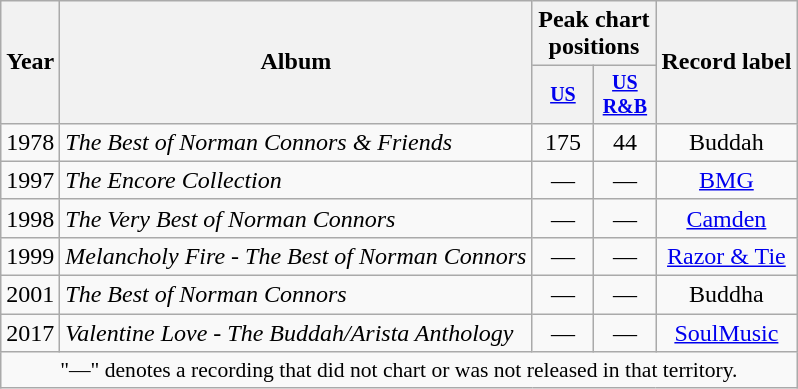<table class="wikitable" style="text-align:center;">
<tr>
<th rowspan="2">Year</th>
<th rowspan="2">Album</th>
<th colspan="2">Peak chart positions</th>
<th rowspan="2">Record label</th>
</tr>
<tr style="font-size:smaller;">
<th width="35"><a href='#'>US</a><br></th>
<th width="35"><a href='#'>US<br>R&B</a><br></th>
</tr>
<tr>
<td>1978</td>
<td align="left"><em>The Best of Norman Connors & Friends</em></td>
<td>175</td>
<td>44</td>
<td rowspan="1">Buddah</td>
</tr>
<tr>
<td>1997</td>
<td align="left"><em>The Encore Collection</em></td>
<td>—</td>
<td>—</td>
<td rowspan="1"><a href='#'>BMG</a></td>
</tr>
<tr>
<td>1998</td>
<td align="left"><em>The Very Best of Norman Connors</em></td>
<td>—</td>
<td>—</td>
<td rowspan="1"><a href='#'>Camden</a></td>
</tr>
<tr>
<td>1999</td>
<td align="left"><em>Melancholy Fire - The Best of Norman Connors</em></td>
<td>—</td>
<td>—</td>
<td rowspan="1"><a href='#'>Razor & Tie</a></td>
</tr>
<tr>
<td>2001</td>
<td align="left"><em>The Best of Norman Connors</em></td>
<td>—</td>
<td>—</td>
<td rowspan="1">Buddha</td>
</tr>
<tr>
<td>2017</td>
<td align="left"><em>Valentine Love - The Buddah/Arista Anthology</em></td>
<td>—</td>
<td>—</td>
<td rowspan="1"><a href='#'>SoulMusic</a></td>
</tr>
<tr>
<td colspan="18" style="font-size:90%">"—" denotes a recording that did not chart or was not released in that territory.</td>
</tr>
</table>
